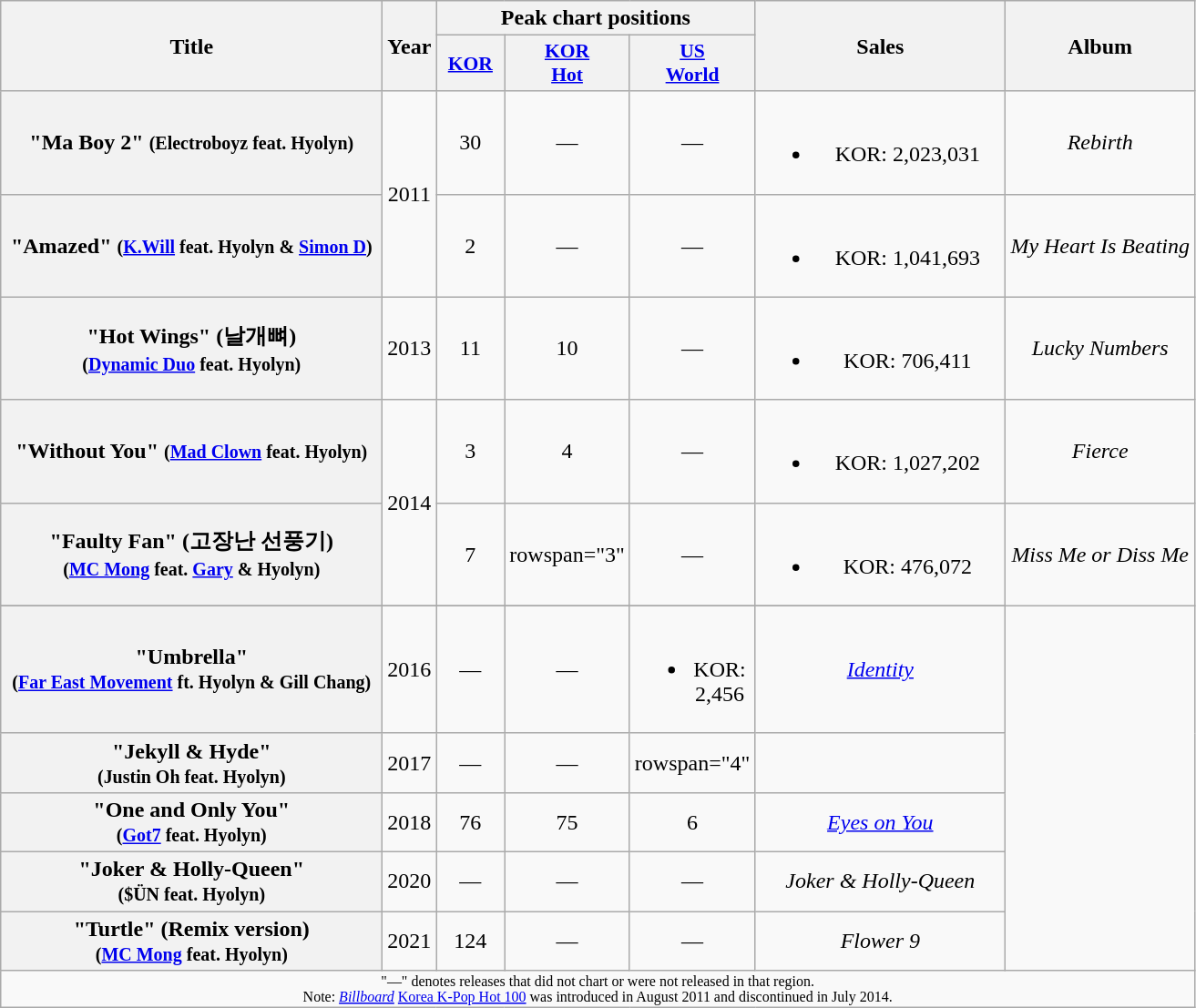<table class="wikitable plainrowheaders" style="text-align:center;">
<tr>
<th scope="col" rowspan="2" style="width:17em;">Title</th>
<th scope="col" rowspan="2">Year</th>
<th scope="col" colspan="3">Peak chart positions</th>
<th scope="col" rowspan="2" style="width:11em;">Sales</th>
<th scope="col" rowspan="2">Album</th>
</tr>
<tr>
<th scope="col" style="width:3em;font-size:90%;"><a href='#'>KOR</a><br></th>
<th scope="col" style="width:3em;font-size:90%;"><a href='#'>KOR<br>Hot</a><br></th>
<th style="width:3em;font-size:90%;"><a href='#'>US<br>World</a><br></th>
</tr>
<tr>
<th scope="row">"Ma Boy 2" <small>(Electroboyz feat. Hyolyn)</small></th>
<td rowspan="2">2011</td>
<td>30</td>
<td>—</td>
<td>—</td>
<td><br><ul><li>KOR: 2,023,031</li></ul></td>
<td><em>Rebirth</em></td>
</tr>
<tr>
<th scope="row">"Amazed" <small>(<a href='#'>K.Will</a> feat. Hyolyn & <a href='#'>Simon D</a>)</small></th>
<td>2</td>
<td>—</td>
<td>—</td>
<td><br><ul><li>KOR: 1,041,693</li></ul></td>
<td><em>My Heart Is Beating</em></td>
</tr>
<tr>
<th scope="row">"Hot Wings" (날개뼈) <br> <small>(<a href='#'>Dynamic Duo</a> feat. Hyolyn)</small></th>
<td>2013</td>
<td>11</td>
<td>10</td>
<td>—</td>
<td><br><ul><li>KOR: 706,411</li></ul></td>
<td><em>Lucky Numbers</em></td>
</tr>
<tr>
<th scope="row">"Without You" <small>(<a href='#'>Mad Clown</a> feat. Hyolyn)</small></th>
<td rowspan="2">2014</td>
<td>3</td>
<td>4</td>
<td>—</td>
<td><br><ul><li>KOR: 1,027,202</li></ul></td>
<td><em>Fierce</em></td>
</tr>
<tr>
<th scope="row">"Faulty Fan" (고장난 선풍기) <br> <small>(<a href='#'>MC Mong</a> feat. <a href='#'>Gary</a> & Hyolyn)</small></th>
<td>7</td>
<td>rowspan="3" </td>
<td>—</td>
<td><br><ul><li>KOR: 476,072</li></ul></td>
<td><em>Miss Me or Diss Me</em></td>
</tr>
<tr || —>
</tr>
<tr>
<th scope="row">"Umbrella" <br> <small>(<a href='#'>Far East Movement</a> ft. Hyolyn & Gill Chang)</small></th>
<td>2016</td>
<td>—</td>
<td>—</td>
<td><br><ul><li>KOR: 2,456</li></ul></td>
<td><em><a href='#'>Identity</a></em></td>
</tr>
<tr>
<th scope="row">"Jekyll & Hyde" <br> <small>(Justin Oh feat. Hyolyn)</small></th>
<td>2017</td>
<td>—</td>
<td>—</td>
<td>rowspan="4" </td>
<td></td>
</tr>
<tr>
<th scope="row">"One and Only You" <br> <small>(<a href='#'>Got7</a> feat. Hyolyn)</small></th>
<td>2018</td>
<td>76</td>
<td>75</td>
<td>6</td>
<td><em><a href='#'>Eyes on You</a></em></td>
</tr>
<tr>
<th scope="row">"Joker & Holly-Queen" <br> <small>($ÜN feat. Hyolyn)</small></th>
<td>2020</td>
<td>—</td>
<td>—</td>
<td>—</td>
<td><em>Joker & Holly-Queen</em></td>
</tr>
<tr>
<th scope="row">"Turtle" (Remix version) <br> <small>(<a href='#'>MC Mong</a> feat. Hyolyn)</small></th>
<td>2021</td>
<td>124</td>
<td>—</td>
<td>—</td>
<td><em>Flower 9</em></td>
</tr>
<tr>
<td colspan="7" style="text-align:center; font-size:8pt;">"—" denotes releases that did not chart or were not released in that region.<br>Note: <em><a href='#'>Billboard</a></em> <a href='#'>Korea K-Pop Hot 100</a> was introduced in August 2011 and discontinued in July 2014.</td>
</tr>
</table>
